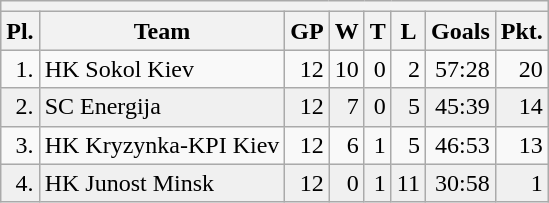<table class="wikitable">
<tr>
<th colspan="9"></th>
</tr>
<tr bgcolor = "#e0e0e0">
<th>Pl.</th>
<th>Team</th>
<th>GP</th>
<th>W</th>
<th>T</th>
<th>L</th>
<th>Goals</th>
<th>Pkt.</th>
</tr>
<tr align="right">
<td>1.</td>
<td align="left">HK Sokol Kiev</td>
<td>12</td>
<td>10</td>
<td>0</td>
<td>2</td>
<td>57:28</td>
<td>20</td>
</tr>
<tr align="right" bgcolor="#f0f0f0">
<td>2.</td>
<td align="left">SC Energija</td>
<td>12</td>
<td>7</td>
<td>0</td>
<td>5</td>
<td>45:39</td>
<td>14</td>
</tr>
<tr align="right">
<td>3.</td>
<td align="left">HK Kryzynka-KPI Kiev</td>
<td>12</td>
<td>6</td>
<td>1</td>
<td>5</td>
<td>46:53</td>
<td>13</td>
</tr>
<tr align="right" bgcolor="#f0f0f0">
<td>4.</td>
<td align="left">HK Junost Minsk</td>
<td>12</td>
<td>0</td>
<td>1</td>
<td>11</td>
<td>30:58</td>
<td>1</td>
</tr>
</table>
